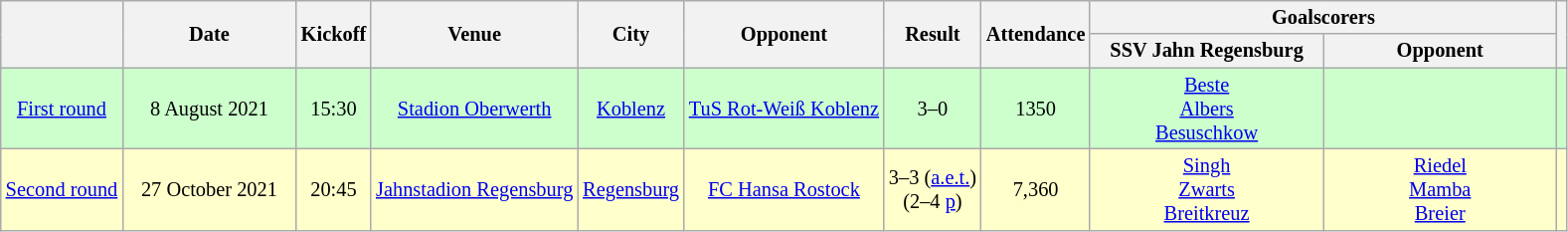<table class="wikitable" Style="text-align: center;font-size:85%">
<tr>
<th rowspan="2"></th>
<th rowspan="2" style="width:110px">Date</th>
<th rowspan="2">Kickoff</th>
<th rowspan="2">Venue</th>
<th rowspan="2">City</th>
<th rowspan="2">Opponent</th>
<th rowspan="2">Result</th>
<th rowspan="2">Attendance</th>
<th colspan="2">Goalscorers</th>
<th rowspan="2"></th>
</tr>
<tr>
<th style="width:150px">SSV Jahn Regensburg</th>
<th style="width:150px">Opponent</th>
</tr>
<tr style="background:#CCFFCC;">
<td><a href='#'>First round</a></td>
<td>8 August 2021</td>
<td>15:30</td>
<td><a href='#'>Stadion Oberwerth</a></td>
<td><a href='#'>Koblenz</a></td>
<td><a href='#'>TuS Rot-Weiß Koblenz</a></td>
<td>3–0</td>
<td>1350</td>
<td><a href='#'>Beste</a> <br> <a href='#'>Albers</a> <br> <a href='#'>Besuschkow</a> </td>
<td></td>
<td></td>
</tr>
<tr style="background:#FFFFCC;">
<td><a href='#'>Second round</a></td>
<td>27 October 2021</td>
<td>20:45</td>
<td><a href='#'>Jahnstadion Regensburg</a></td>
<td><a href='#'>Regensburg</a></td>
<td><a href='#'>FC Hansa Rostock</a></td>
<td>3–3 (<a href='#'>a.e.t.</a>)<br>(2–4 <a href='#'>p</a>)</td>
<td>7,360</td>
<td><a href='#'>Singh</a> <br> <a href='#'>Zwarts</a> <br> <a href='#'>Breitkreuz</a> </td>
<td><a href='#'>Riedel</a> <br> <a href='#'>Mamba</a> <br> <a href='#'>Breier</a> </td>
<td></td>
</tr>
</table>
